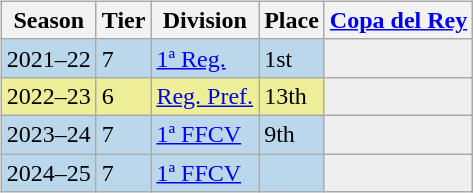<table>
<tr>
<td style="vertical-align:top; width=0%"><br><table class="wikitable">
<tr style="background:#f0f6fa;">
<th>Season</th>
<th>Tier</th>
<th>Division</th>
<th>Place</th>
<th><a href='#'>Copa del Rey</a></th>
</tr>
<tr>
<td style="background:#BBD7EC;">2021–22</td>
<td style="background:#BBD7EC;">7</td>
<td style="background:#BBD7EC;"><a href='#'>1ª Reg.</a></td>
<td style="background:#BBD7EC;">1st</td>
<th style="background:#efefef;"></th>
</tr>
<tr>
<td style="background:#EFEF99;">2022–23</td>
<td style="background:#EFEF99;">6</td>
<td style="background:#EFEF99;"><a href='#'>Reg. Pref.</a></td>
<td style="background:#EFEF99;">13th</td>
<th style="background:#efefef;"></th>
</tr>
<tr>
<td style="background:#BBD7EC;">2023–24</td>
<td style="background:#BBD7EC;">7</td>
<td style="background:#BBD7EC;"><a href='#'>1ª FFCV</a></td>
<td style="background:#BBD7EC;">9th</td>
<th style="background:#efefef;"></th>
</tr>
<tr>
<td style="background:#BBD7EC;">2024–25</td>
<td style="background:#BBD7EC;">7</td>
<td style="background:#BBD7EC;"><a href='#'>1ª FFCV</a></td>
<td style="background:#BBD7EC;"></td>
<th style="background:#efefef;"></th>
</tr>
</table>
</td>
</tr>
</table>
